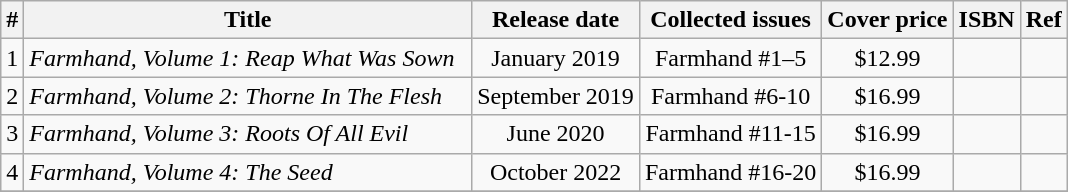<table class="wikitable">
<tr>
<th>#</th>
<th width="42%">Title</th>
<th>Release date</th>
<th>Collected issues</th>
<th>Cover price</th>
<th>ISBN</th>
<th>Ref</th>
</tr>
<tr>
<td>1</td>
<td><em>Farmhand, Volume 1: Reap What Was Sown</em></td>
<td style="text-align:center;">January 2019</td>
<td style="text-align:center;">Farmhand #1–5</td>
<td style="text-align:center;">$12.99</td>
<td style="text-align:center;"></td>
<td style="text-align:center;"></td>
</tr>
<tr>
<td>2</td>
<td><em>Farmhand, Volume 2: Thorne In The Flesh</em></td>
<td style="text-align:center;">September 2019</td>
<td style="text-align:center;">Farmhand #6-10</td>
<td style="text-align:center;">$16.99</td>
<td style="text-align:center;"></td>
<td></td>
</tr>
<tr>
<td>3</td>
<td><em>Farmhand, Volume 3: Roots Of All Evil</em></td>
<td style="text-align:center;">June 2020</td>
<td style="text-align:center;">Farmhand #11-15</td>
<td style="text-align:center;">$16.99</td>
<td style="text-align:center;"></td>
<td></td>
</tr>
<tr>
<td>4</td>
<td><em>Farmhand, Volume 4: The Seed</em></td>
<td style="text-align:center;">October 2022</td>
<td style="text-align:center;">Farmhand #16-20</td>
<td style="text-align:center;">$16.99</td>
<td style="text-align:center;"></td>
<td></td>
</tr>
<tr>
</tr>
</table>
